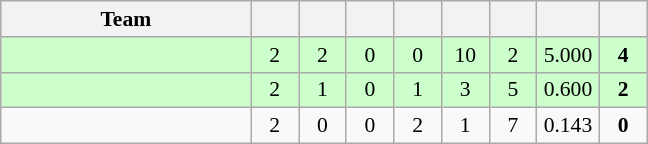<table class="wikitable" style="text-align: center; font-size:90% ">
<tr>
<th width=160>Team</th>
<th width=25></th>
<th width=25></th>
<th width=25></th>
<th width=25></th>
<th width=25></th>
<th width=25></th>
<th width=35></th>
<th width=25></th>
</tr>
<tr bgcolor=ccffcc>
<td align=left></td>
<td>2</td>
<td>2</td>
<td>0</td>
<td>0</td>
<td>10</td>
<td>2</td>
<td>5.000</td>
<td><strong>4</strong></td>
</tr>
<tr bgcolor=ccffcc>
<td align=left></td>
<td>2</td>
<td>1</td>
<td>0</td>
<td>1</td>
<td>3</td>
<td>5</td>
<td>0.600</td>
<td><strong>2</strong></td>
</tr>
<tr>
<td align=left></td>
<td>2</td>
<td>0</td>
<td>0</td>
<td>2</td>
<td>1</td>
<td>7</td>
<td>0.143</td>
<td><strong>0</strong></td>
</tr>
</table>
